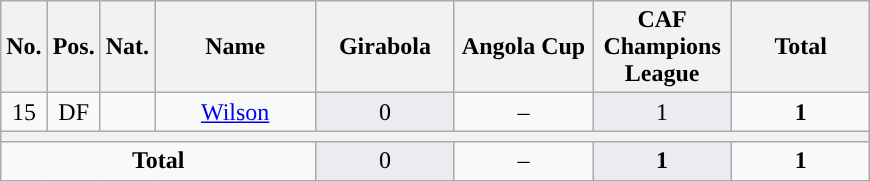<table class="wikitable sortable" style="text-align:center">
<tr>
<th style="text-align:center; width:20px;">No.</th>
<th style="text-align:center; width:20px;">Pos.</th>
<th style="text-align:center; width:20px;">Nat.</th>
<th style="text-align:center; width:100px;">Name</th>
<th style="text-align:center; width:85px;">Girabola</th>
<th style="text-align:center; width:85px;">Angola Cup</th>
<th style="text-align:center; width:85px;">CAF Champions League</th>
<th style="text-align:center; width:85px;">Total</th>
</tr>
<tr>
<td>15</td>
<td>DF</td>
<td></td>
<td align=center><a href='#'>Wilson</a></td>
<td style="background:#eaecf0;">0</td>
<td>–</td>
<td style="background:#eaecf0;">1</td>
<td><strong>1</strong></td>
</tr>
<tr>
<th colspan=8></th>
</tr>
<tr>
<td colspan=4><strong>Total</strong></td>
<td style="background:#eaecf0;">0</td>
<td>–</td>
<td style="background:#eaecf0;"><strong>1</strong></td>
<td><strong>1</strong></td>
</tr>
</table>
